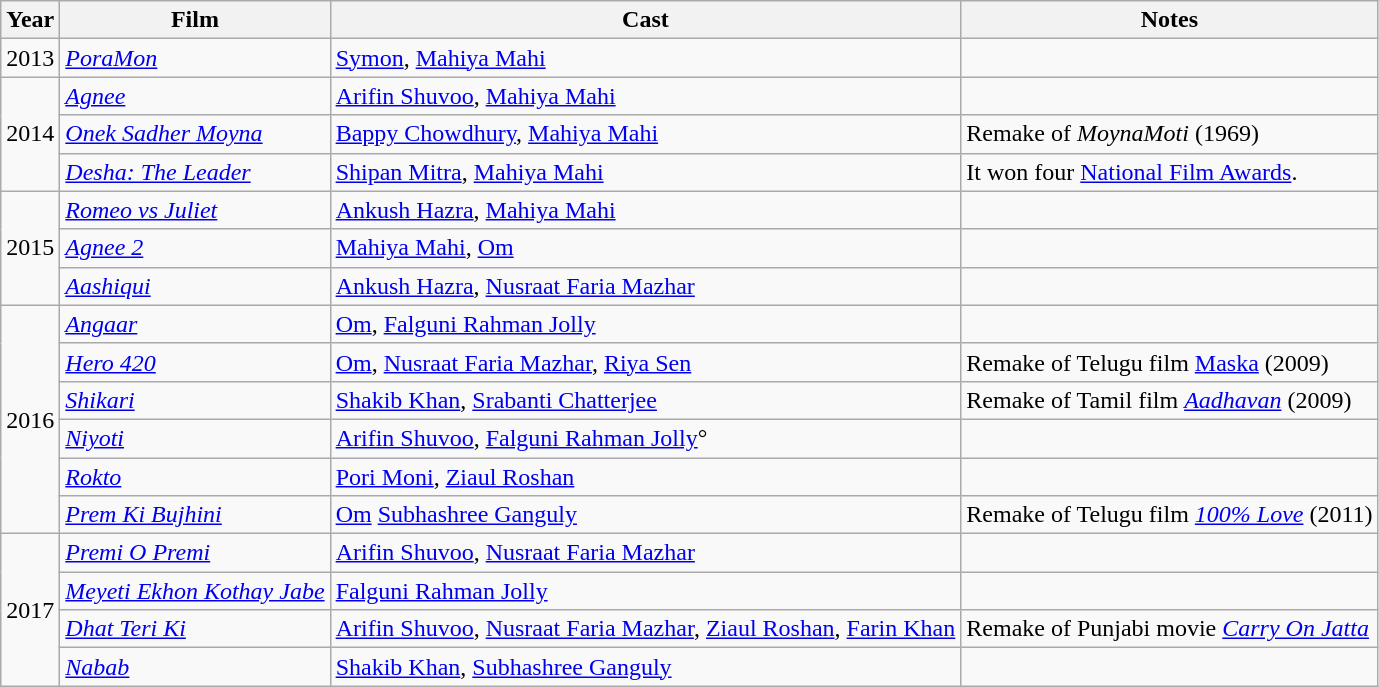<table class="wikitable">
<tr>
<th padding="1em">Year</th>
<th>Film</th>
<th>Cast</th>
<th>Notes</th>
</tr>
<tr>
<td>2013</td>
<td><em><a href='#'>PoraMon</a></em></td>
<td><a href='#'>Symon</a>, <a href='#'>Mahiya Mahi</a></td>
<td></td>
</tr>
<tr>
<td rowspan="3">2014</td>
<td><em><a href='#'>Agnee</a></em></td>
<td><a href='#'>Arifin Shuvoo</a>, <a href='#'>Mahiya Mahi</a></td>
<td></td>
</tr>
<tr>
<td><em><a href='#'>Onek Sadher Moyna</a></em></td>
<td><a href='#'>Bappy Chowdhury</a>, <a href='#'>Mahiya Mahi</a></td>
<td>Remake of <em>MoynaMoti</em> (1969)</td>
</tr>
<tr>
<td><em><a href='#'>Desha: The Leader</a></em></td>
<td><a href='#'>Shipan Mitra</a>, <a href='#'>Mahiya Mahi</a></td>
<td>It won four <a href='#'>National Film Awards</a>.</td>
</tr>
<tr>
<td rowspan="3">2015</td>
<td><em><a href='#'>Romeo vs Juliet</a></em></td>
<td><a href='#'>Ankush Hazra</a>, <a href='#'>Mahiya Mahi</a></td>
<td></td>
</tr>
<tr>
<td><em><a href='#'>Agnee 2</a></em></td>
<td><a href='#'>Mahiya Mahi</a>, <a href='#'>Om</a></td>
<td></td>
</tr>
<tr>
<td><em><a href='#'>Aashiqui</a></em></td>
<td><a href='#'>Ankush Hazra</a>, <a href='#'>Nusraat Faria Mazhar</a></td>
<td></td>
</tr>
<tr>
<td rowspan="6">2016</td>
<td><em><a href='#'>Angaar</a></em></td>
<td><a href='#'>Om</a>, <a href='#'>Falguni Rahman Jolly</a></td>
<td></td>
</tr>
<tr>
<td><em><a href='#'>Hero 420</a></em></td>
<td><a href='#'>Om</a>, <a href='#'>Nusraat Faria Mazhar</a>, <a href='#'>Riya Sen</a></td>
<td>Remake of Telugu film <a href='#'>Maska</a> (2009)</td>
</tr>
<tr>
<td><em><a href='#'>Shikari</a></em></td>
<td><a href='#'>Shakib Khan</a>, <a href='#'>Srabanti Chatterjee</a></td>
<td>Remake of Tamil film <em><a href='#'>Aadhavan</a></em> (2009)</td>
</tr>
<tr>
<td><em><a href='#'>Niyoti</a></em></td>
<td><a href='#'>Arifin Shuvoo</a>, <a href='#'>Falguni Rahman Jolly</a>°</td>
<td></td>
</tr>
<tr>
<td><em><a href='#'>Rokto</a></em></td>
<td><a href='#'>Pori Moni</a>, <a href='#'>Ziaul Roshan</a></td>
<td></td>
</tr>
<tr>
<td><em><a href='#'>Prem Ki Bujhini</a></em></td>
<td><a href='#'>Om</a> <a href='#'>Subhashree Ganguly</a></td>
<td>Remake of Telugu film <em><a href='#'>100% Love</a></em> (2011)</td>
</tr>
<tr>
<td rowspan="4">2017</td>
<td><em><a href='#'>Premi O Premi</a></em></td>
<td><a href='#'>Arifin Shuvoo</a>, <a href='#'>Nusraat Faria Mazhar</a></td>
<td></td>
</tr>
<tr>
<td><em><a href='#'>Meyeti Ekhon Kothay Jabe</a></em></td>
<td><a href='#'>Falguni Rahman Jolly</a></td>
<td></td>
</tr>
<tr>
<td><em><a href='#'>Dhat Teri Ki</a></em></td>
<td><a href='#'>Arifin Shuvoo</a>, <a href='#'>Nusraat Faria Mazhar</a>, <a href='#'>Ziaul Roshan</a>, <a href='#'>Farin Khan</a></td>
<td>Remake of Punjabi movie <em><a href='#'>Carry On Jatta</a></em></td>
</tr>
<tr>
<td><em><a href='#'>Nabab</a></em></td>
<td><a href='#'>Shakib Khan</a>, <a href='#'>Subhashree Ganguly</a></td>
<td></td>
</tr>
</table>
